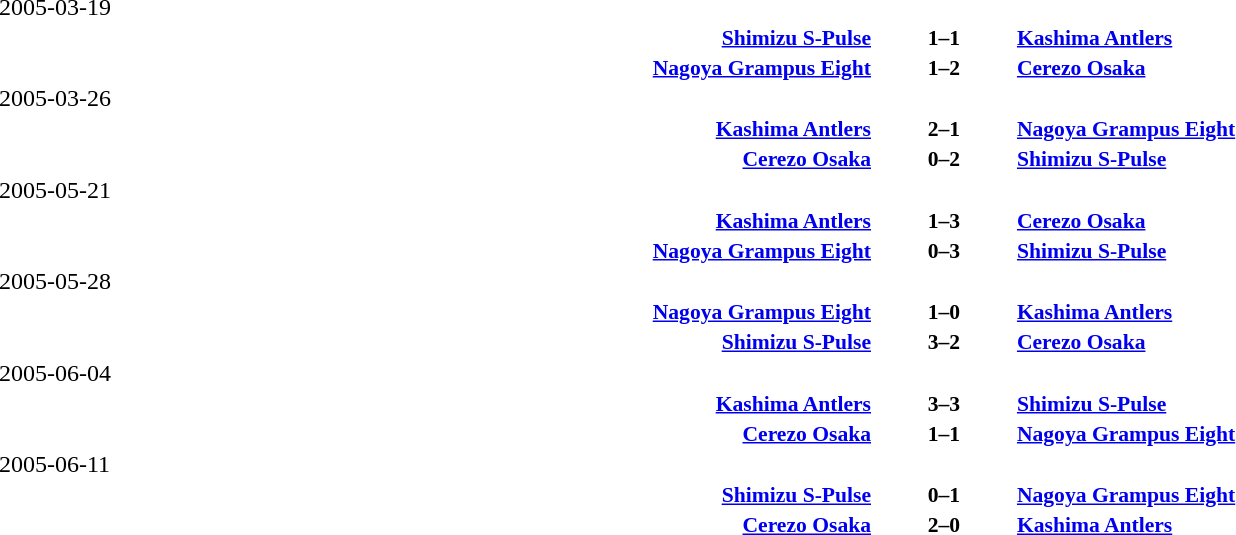<table width=100% cellspacing=1>
<tr>
<th></th>
<th></th>
<th></th>
</tr>
<tr>
<td>2005-03-19</td>
</tr>
<tr style=font-size:90%>
<td align=right><strong><a href='#'>Shimizu S-Pulse</a></strong></td>
<td align=center><strong>1–1</strong></td>
<td><strong><a href='#'>Kashima Antlers</a></strong></td>
</tr>
<tr style=font-size:90%>
<td align=right><strong><a href='#'>Nagoya Grampus Eight</a></strong></td>
<td align=center><strong>1–2</strong></td>
<td><strong><a href='#'>Cerezo Osaka</a></strong></td>
</tr>
<tr>
<td>2005-03-26</td>
</tr>
<tr style=font-size:90%>
<td align=right><strong><a href='#'>Kashima Antlers</a></strong></td>
<td align=center><strong>2–1</strong></td>
<td><strong><a href='#'>Nagoya Grampus Eight</a></strong></td>
</tr>
<tr style=font-size:90%>
<td align=right><strong><a href='#'>Cerezo Osaka</a></strong></td>
<td align=center><strong>0–2</strong></td>
<td><strong><a href='#'>Shimizu S-Pulse</a></strong></td>
</tr>
<tr>
<td>2005-05-21</td>
</tr>
<tr style=font-size:90%>
<td align=right><strong><a href='#'>Kashima Antlers</a></strong></td>
<td align=center><strong>1–3</strong></td>
<td><strong><a href='#'>Cerezo Osaka</a></strong></td>
</tr>
<tr style=font-size:90%>
<td align=right><strong><a href='#'>Nagoya Grampus Eight</a></strong></td>
<td align=center><strong>0–3</strong></td>
<td><strong><a href='#'>Shimizu S-Pulse</a></strong></td>
</tr>
<tr>
<td>2005-05-28</td>
</tr>
<tr style=font-size:90%>
<td align=right><strong><a href='#'>Nagoya Grampus Eight</a></strong></td>
<td align=center><strong>1–0</strong></td>
<td><strong><a href='#'>Kashima Antlers</a></strong></td>
</tr>
<tr style=font-size:90%>
<td align=right><strong><a href='#'>Shimizu S-Pulse</a></strong></td>
<td align=center><strong>3–2</strong></td>
<td><strong><a href='#'>Cerezo Osaka</a></strong></td>
</tr>
<tr>
<td>2005-06-04</td>
</tr>
<tr style=font-size:90%>
<td align=right><strong><a href='#'>Kashima Antlers</a></strong></td>
<td align=center><strong>3–3</strong></td>
<td><strong><a href='#'>Shimizu S-Pulse</a></strong></td>
</tr>
<tr style=font-size:90%>
<td align=right><strong><a href='#'>Cerezo Osaka</a></strong></td>
<td align=center><strong>1–1</strong></td>
<td><strong><a href='#'>Nagoya Grampus Eight</a></strong></td>
</tr>
<tr>
<td>2005-06-11</td>
</tr>
<tr style=font-size:90%>
<td align=right><strong><a href='#'>Shimizu S-Pulse</a></strong></td>
<td align=center><strong>0–1</strong></td>
<td><strong><a href='#'>Nagoya Grampus Eight</a></strong></td>
</tr>
<tr style=font-size:90%>
<td align=right><strong><a href='#'>Cerezo Osaka</a></strong></td>
<td align=center><strong>2–0</strong></td>
<td><strong><a href='#'>Kashima Antlers</a></strong></td>
</tr>
</table>
